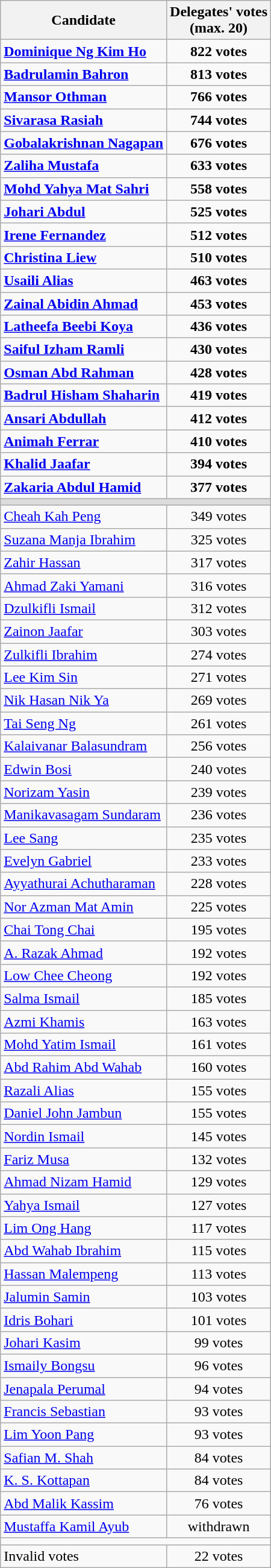<table class=wikitable style=text-align:center>
<tr>
<th>Candidate</th>
<th>Delegates' votes<br>(max. 20)</th>
</tr>
<tr>
<td align=left><strong><a href='#'>Dominique Ng Kim Ho</a></strong></td>
<td><strong>822 votes</strong></td>
</tr>
<tr>
<td align=left><strong><a href='#'>Badrulamin Bahron</a></strong></td>
<td><strong>813 votes</strong></td>
</tr>
<tr>
<td align=left><strong><a href='#'>Mansor Othman</a></strong></td>
<td><strong>766 votes</strong></td>
</tr>
<tr>
<td align=left><strong><a href='#'>Sivarasa Rasiah</a></strong></td>
<td><strong>744 votes</strong></td>
</tr>
<tr>
<td align=left><strong><a href='#'>Gobalakrishnan Nagapan</a></strong></td>
<td><strong>676 votes</strong></td>
</tr>
<tr>
<td align=left><strong><a href='#'>Zaliha Mustafa</a></strong></td>
<td><strong>633 votes</strong></td>
</tr>
<tr>
<td align=left><strong><a href='#'>Mohd Yahya Mat Sahri</a></strong></td>
<td><strong>558 votes</strong></td>
</tr>
<tr>
<td align=left><strong><a href='#'>Johari Abdul</a></strong></td>
<td><strong>525 votes</strong></td>
</tr>
<tr>
<td align=left><strong><a href='#'>Irene Fernandez</a></strong></td>
<td><strong>512 votes</strong></td>
</tr>
<tr>
<td align=left><strong><a href='#'>Christina Liew</a></strong></td>
<td><strong>510 votes</strong></td>
</tr>
<tr>
<td align=left><strong><a href='#'>Usaili Alias</a></strong></td>
<td><strong>463 votes</strong></td>
</tr>
<tr>
<td align=left><strong><a href='#'>Zainal Abidin Ahmad</a></strong></td>
<td><strong>453 votes</strong></td>
</tr>
<tr>
<td align=left><strong><a href='#'>Latheefa Beebi Koya</a></strong></td>
<td><strong>436 votes</strong></td>
</tr>
<tr>
<td align=left><strong><a href='#'>Saiful Izham Ramli</a></strong></td>
<td><strong>430 votes</strong></td>
</tr>
<tr>
<td align=left><strong><a href='#'>Osman Abd Rahman</a></strong></td>
<td><strong>428 votes</strong></td>
</tr>
<tr>
<td align=left><strong><a href='#'>Badrul Hisham Shaharin</a></strong></td>
<td><strong>419 votes</strong></td>
</tr>
<tr>
<td align=left><strong><a href='#'>Ansari Abdullah</a></strong></td>
<td><strong>412 votes</strong></td>
</tr>
<tr>
<td align=left><strong><a href='#'>Animah Ferrar</a></strong></td>
<td><strong>410 votes</strong></td>
</tr>
<tr>
<td align=left><strong><a href='#'>Khalid Jaafar</a></strong></td>
<td><strong>394 votes</strong></td>
</tr>
<tr>
<td align=left><strong><a href='#'>Zakaria Abdul Hamid</a></strong></td>
<td><strong>377 votes</strong></td>
</tr>
<tr>
<td colspan=3 bgcolor=dcdcdc></td>
</tr>
<tr>
<td align=left><a href='#'>Cheah Kah Peng</a></td>
<td>349 votes</td>
</tr>
<tr>
<td align=left><a href='#'>Suzana Manja Ibrahim</a></td>
<td>325 votes</td>
</tr>
<tr>
<td align=left><a href='#'>Zahir Hassan</a></td>
<td>317 votes</td>
</tr>
<tr>
<td align=left><a href='#'>Ahmad Zaki Yamani</a></td>
<td>316 votes</td>
</tr>
<tr>
<td align=left><a href='#'>Dzulkifli Ismail</a></td>
<td>312 votes</td>
</tr>
<tr>
<td align=left><a href='#'>Zainon Jaafar</a></td>
<td>303 votes</td>
</tr>
<tr>
<td align=left><a href='#'>Zulkifli Ibrahim</a></td>
<td>274 votes</td>
</tr>
<tr>
<td align=left><a href='#'>Lee Kim Sin</a></td>
<td>271 votes</td>
</tr>
<tr>
<td align=left><a href='#'>Nik Hasan Nik Ya</a></td>
<td>269 votes</td>
</tr>
<tr>
<td align=left><a href='#'>Tai Seng Ng</a></td>
<td>261 votes</td>
</tr>
<tr>
<td align=left><a href='#'>Kalaivanar Balasundram</a></td>
<td>256 votes</td>
</tr>
<tr>
<td align=left><a href='#'>Edwin Bosi</a></td>
<td>240 votes</td>
</tr>
<tr>
<td align=left><a href='#'>Norizam Yasin</a></td>
<td>239 votes</td>
</tr>
<tr>
<td align=left><a href='#'>Manikavasagam Sundaram</a></td>
<td>236 votes</td>
</tr>
<tr>
<td align=left><a href='#'>Lee Sang</a></td>
<td>235 votes</td>
</tr>
<tr>
<td align=left><a href='#'>Evelyn Gabriel</a></td>
<td>233 votes</td>
</tr>
<tr>
<td align=left><a href='#'>Ayyathurai Achutharaman</a></td>
<td>228 votes</td>
</tr>
<tr>
<td align=left><a href='#'>Nor Azman Mat Amin</a></td>
<td>225 votes</td>
</tr>
<tr>
<td align=left><a href='#'>Chai Tong Chai</a></td>
<td>195 votes</td>
</tr>
<tr>
<td align=left><a href='#'>A. Razak Ahmad</a></td>
<td>192 votes</td>
</tr>
<tr>
<td align=left><a href='#'>Low Chee Cheong</a></td>
<td>192 votes</td>
</tr>
<tr>
<td align=left><a href='#'>Salma Ismail</a></td>
<td>185 votes</td>
</tr>
<tr>
<td align=left><a href='#'>Azmi Khamis</a></td>
<td>163 votes</td>
</tr>
<tr>
<td align=left><a href='#'>Mohd Yatim Ismail</a></td>
<td>161 votes</td>
</tr>
<tr>
<td align=left><a href='#'>Abd Rahim Abd Wahab</a></td>
<td>160 votes</td>
</tr>
<tr>
<td align=left><a href='#'>Razali Alias</a></td>
<td>155 votes</td>
</tr>
<tr>
<td align=left><a href='#'>Daniel John Jambun</a></td>
<td>155 votes</td>
</tr>
<tr>
<td align=left><a href='#'>Nordin Ismail</a></td>
<td>145 votes</td>
</tr>
<tr>
<td align=left><a href='#'>Fariz Musa</a></td>
<td>132 votes</td>
</tr>
<tr>
<td align=left><a href='#'>Ahmad Nizam Hamid</a></td>
<td>129 votes</td>
</tr>
<tr>
<td align=left><a href='#'>Yahya Ismail</a></td>
<td>127 votes</td>
</tr>
<tr>
<td align=left><a href='#'>Lim Ong Hang</a></td>
<td>117 votes</td>
</tr>
<tr>
<td align=left><a href='#'>Abd Wahab Ibrahim</a></td>
<td>115 votes</td>
</tr>
<tr>
<td align=left><a href='#'>Hassan Malempeng</a></td>
<td>113 votes</td>
</tr>
<tr>
<td align=left><a href='#'>Jalumin Samin</a></td>
<td>103 votes</td>
</tr>
<tr>
<td align=left><a href='#'>Idris Bohari</a></td>
<td>101 votes</td>
</tr>
<tr>
<td align=left><a href='#'>Johari Kasim</a></td>
<td>99 votes</td>
</tr>
<tr>
<td align=left><a href='#'>Ismaily Bongsu</a></td>
<td>96 votes</td>
</tr>
<tr>
<td align=left><a href='#'>Jenapala Perumal</a></td>
<td>94 votes</td>
</tr>
<tr>
<td align=left><a href='#'>Francis Sebastian</a></td>
<td>93 votes</td>
</tr>
<tr>
<td align=left><a href='#'>Lim Yoon Pang</a></td>
<td>93 votes</td>
</tr>
<tr>
<td align=left><a href='#'>Safian M. Shah</a></td>
<td>84 votes</td>
</tr>
<tr>
<td align=left><a href='#'>K. S. Kottapan</a></td>
<td>84 votes</td>
</tr>
<tr>
<td align=left><a href='#'>Abd Malik Kassim</a></td>
<td>76 votes</td>
</tr>
<tr>
<td align=left><a href='#'>Mustaffa Kamil Ayub</a></td>
<td>withdrawn</td>
</tr>
<tr>
<td colspan=3></td>
</tr>
<tr>
<td align=left>Invalid votes</td>
<td>22 votes</td>
</tr>
</table>
